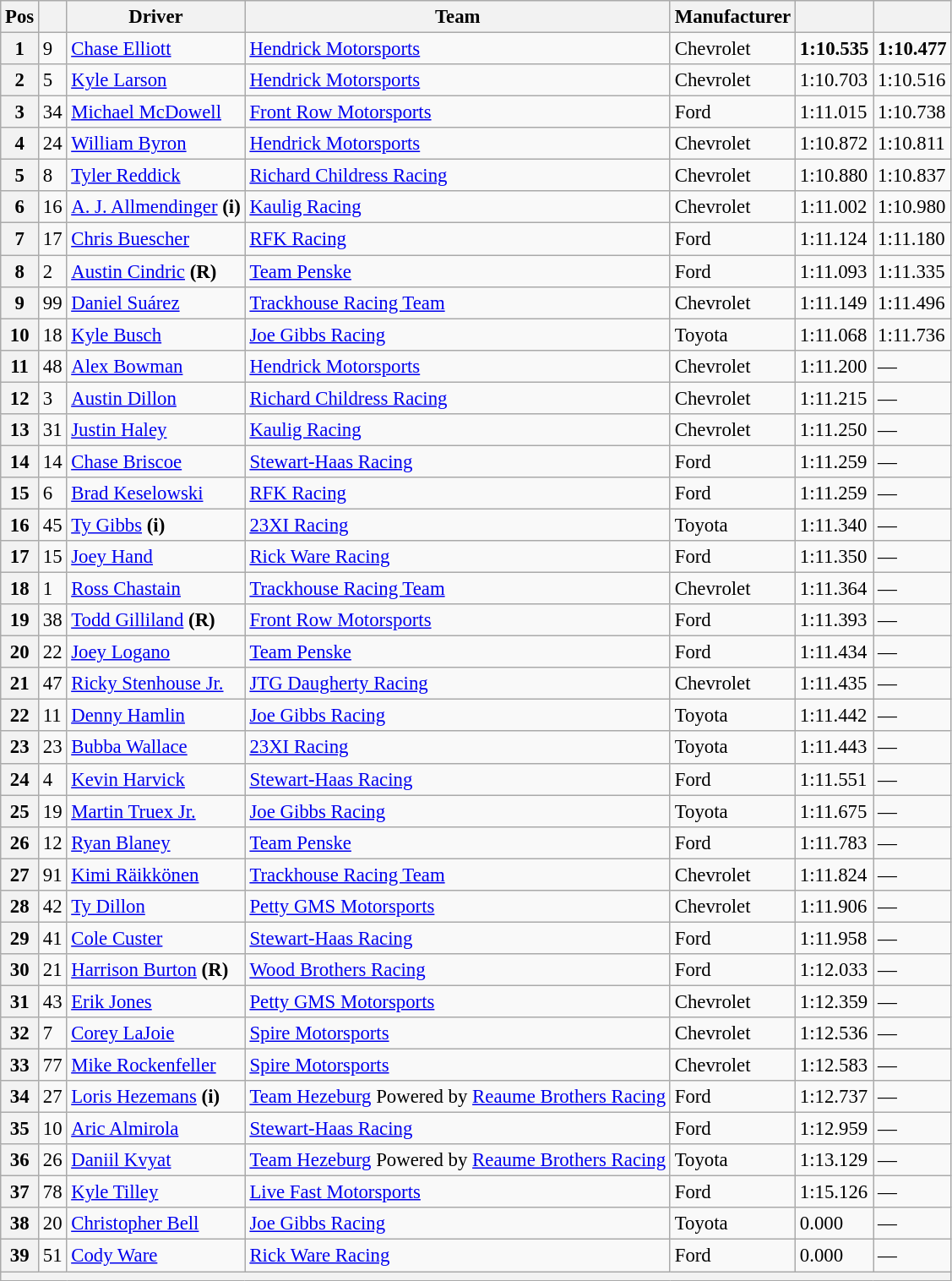<table class="wikitable" style="font-size:95%">
<tr>
<th>Pos</th>
<th></th>
<th>Driver</th>
<th>Team</th>
<th>Manufacturer</th>
<th></th>
<th></th>
</tr>
<tr>
<th>1</th>
<td>9</td>
<td><a href='#'>Chase Elliott</a></td>
<td><a href='#'>Hendrick Motorsports</a></td>
<td>Chevrolet</td>
<td><strong>1:10.535</strong></td>
<td><strong>1:10.477</strong></td>
</tr>
<tr>
<th>2</th>
<td>5</td>
<td><a href='#'>Kyle Larson</a></td>
<td><a href='#'>Hendrick Motorsports</a></td>
<td>Chevrolet</td>
<td>1:10.703</td>
<td>1:10.516</td>
</tr>
<tr>
<th>3</th>
<td>34</td>
<td><a href='#'>Michael McDowell</a></td>
<td><a href='#'>Front Row Motorsports</a></td>
<td>Ford</td>
<td>1:11.015</td>
<td>1:10.738</td>
</tr>
<tr>
<th>4</th>
<td>24</td>
<td><a href='#'>William Byron</a></td>
<td><a href='#'>Hendrick Motorsports</a></td>
<td>Chevrolet</td>
<td>1:10.872</td>
<td>1:10.811</td>
</tr>
<tr>
<th>5</th>
<td>8</td>
<td><a href='#'>Tyler Reddick</a></td>
<td><a href='#'>Richard Childress Racing</a></td>
<td>Chevrolet</td>
<td>1:10.880</td>
<td>1:10.837</td>
</tr>
<tr>
<th>6</th>
<td>16</td>
<td><a href='#'>A. J. Allmendinger</a> <strong>(i)</strong></td>
<td><a href='#'>Kaulig Racing</a></td>
<td>Chevrolet</td>
<td>1:11.002</td>
<td>1:10.980</td>
</tr>
<tr>
<th>7</th>
<td>17</td>
<td><a href='#'>Chris Buescher</a></td>
<td><a href='#'>RFK Racing</a></td>
<td>Ford</td>
<td>1:11.124</td>
<td>1:11.180</td>
</tr>
<tr>
<th>8</th>
<td>2</td>
<td><a href='#'>Austin Cindric</a> <strong>(R)</strong></td>
<td><a href='#'>Team Penske</a></td>
<td>Ford</td>
<td>1:11.093</td>
<td>1:11.335</td>
</tr>
<tr>
<th>9</th>
<td>99</td>
<td><a href='#'>Daniel Suárez</a></td>
<td><a href='#'>Trackhouse Racing Team</a></td>
<td>Chevrolet</td>
<td>1:11.149</td>
<td>1:11.496</td>
</tr>
<tr>
<th>10</th>
<td>18</td>
<td><a href='#'>Kyle Busch</a></td>
<td><a href='#'>Joe Gibbs Racing</a></td>
<td>Toyota</td>
<td>1:11.068</td>
<td>1:11.736</td>
</tr>
<tr>
<th>11</th>
<td>48</td>
<td><a href='#'>Alex Bowman</a></td>
<td><a href='#'>Hendrick Motorsports</a></td>
<td>Chevrolet</td>
<td>1:11.200</td>
<td>—</td>
</tr>
<tr>
<th>12</th>
<td>3</td>
<td><a href='#'>Austin Dillon</a></td>
<td><a href='#'>Richard Childress Racing</a></td>
<td>Chevrolet</td>
<td>1:11.215</td>
<td>—</td>
</tr>
<tr>
<th>13</th>
<td>31</td>
<td><a href='#'>Justin Haley</a></td>
<td><a href='#'>Kaulig Racing</a></td>
<td>Chevrolet</td>
<td>1:11.250</td>
<td>—</td>
</tr>
<tr>
<th>14</th>
<td>14</td>
<td><a href='#'>Chase Briscoe</a></td>
<td><a href='#'>Stewart-Haas Racing</a></td>
<td>Ford</td>
<td>1:11.259</td>
<td>—</td>
</tr>
<tr>
<th>15</th>
<td>6</td>
<td><a href='#'>Brad Keselowski</a></td>
<td><a href='#'>RFK Racing</a></td>
<td>Ford</td>
<td>1:11.259</td>
<td>—</td>
</tr>
<tr>
<th>16</th>
<td>45</td>
<td><a href='#'>Ty Gibbs</a> <strong>(i)</strong></td>
<td><a href='#'>23XI Racing</a></td>
<td>Toyota</td>
<td>1:11.340</td>
<td>—</td>
</tr>
<tr>
<th>17</th>
<td>15</td>
<td><a href='#'>Joey Hand</a></td>
<td><a href='#'>Rick Ware Racing</a></td>
<td>Ford</td>
<td>1:11.350</td>
<td>—</td>
</tr>
<tr>
<th>18</th>
<td>1</td>
<td><a href='#'>Ross Chastain</a></td>
<td><a href='#'>Trackhouse Racing Team</a></td>
<td>Chevrolet</td>
<td>1:11.364</td>
<td>—</td>
</tr>
<tr>
<th>19</th>
<td>38</td>
<td><a href='#'>Todd Gilliland</a> <strong>(R)</strong></td>
<td><a href='#'>Front Row Motorsports</a></td>
<td>Ford</td>
<td>1:11.393</td>
<td>—</td>
</tr>
<tr>
<th>20</th>
<td>22</td>
<td><a href='#'>Joey Logano</a></td>
<td><a href='#'>Team Penske</a></td>
<td>Ford</td>
<td>1:11.434</td>
<td>—</td>
</tr>
<tr>
<th>21</th>
<td>47</td>
<td><a href='#'>Ricky Stenhouse Jr.</a></td>
<td><a href='#'>JTG Daugherty Racing</a></td>
<td>Chevrolet</td>
<td>1:11.435</td>
<td>—</td>
</tr>
<tr>
<th>22</th>
<td>11</td>
<td><a href='#'>Denny Hamlin</a></td>
<td><a href='#'>Joe Gibbs Racing</a></td>
<td>Toyota</td>
<td>1:11.442</td>
<td>—</td>
</tr>
<tr>
<th>23</th>
<td>23</td>
<td><a href='#'>Bubba Wallace</a></td>
<td><a href='#'>23XI Racing</a></td>
<td>Toyota</td>
<td>1:11.443</td>
<td>—</td>
</tr>
<tr>
<th>24</th>
<td>4</td>
<td><a href='#'>Kevin Harvick</a></td>
<td><a href='#'>Stewart-Haas Racing</a></td>
<td>Ford</td>
<td>1:11.551</td>
<td>—</td>
</tr>
<tr>
<th>25</th>
<td>19</td>
<td><a href='#'>Martin Truex Jr.</a></td>
<td><a href='#'>Joe Gibbs Racing</a></td>
<td>Toyota</td>
<td>1:11.675</td>
<td>—</td>
</tr>
<tr>
<th>26</th>
<td>12</td>
<td><a href='#'>Ryan Blaney</a></td>
<td><a href='#'>Team Penske</a></td>
<td>Ford</td>
<td>1:11.783</td>
<td>—</td>
</tr>
<tr>
<th>27</th>
<td>91</td>
<td><a href='#'>Kimi Räikkönen</a></td>
<td><a href='#'>Trackhouse Racing Team</a></td>
<td>Chevrolet</td>
<td>1:11.824</td>
<td>—</td>
</tr>
<tr>
<th>28</th>
<td>42</td>
<td><a href='#'>Ty Dillon</a></td>
<td><a href='#'>Petty GMS Motorsports</a></td>
<td>Chevrolet</td>
<td>1:11.906</td>
<td>—</td>
</tr>
<tr>
<th>29</th>
<td>41</td>
<td><a href='#'>Cole Custer</a></td>
<td><a href='#'>Stewart-Haas Racing</a></td>
<td>Ford</td>
<td>1:11.958</td>
<td>—</td>
</tr>
<tr>
<th>30</th>
<td>21</td>
<td><a href='#'>Harrison Burton</a> <strong>(R)</strong></td>
<td><a href='#'>Wood Brothers Racing</a></td>
<td>Ford</td>
<td>1:12.033</td>
<td>—</td>
</tr>
<tr>
<th>31</th>
<td>43</td>
<td><a href='#'>Erik Jones</a></td>
<td><a href='#'>Petty GMS Motorsports</a></td>
<td>Chevrolet</td>
<td>1:12.359</td>
<td>—</td>
</tr>
<tr>
<th>32</th>
<td>7</td>
<td><a href='#'>Corey LaJoie</a></td>
<td><a href='#'>Spire Motorsports</a></td>
<td>Chevrolet</td>
<td>1:12.536</td>
<td>—</td>
</tr>
<tr>
<th>33</th>
<td>77</td>
<td><a href='#'>Mike Rockenfeller</a></td>
<td><a href='#'>Spire Motorsports</a></td>
<td>Chevrolet</td>
<td>1:12.583</td>
<td>—</td>
</tr>
<tr>
<th>34</th>
<td>27</td>
<td><a href='#'>Loris Hezemans</a> <strong>(i)</strong></td>
<td><a href='#'>Team Hezeburg</a> Powered by <a href='#'>Reaume Brothers Racing</a></td>
<td>Ford</td>
<td>1:12.737</td>
<td>—</td>
</tr>
<tr>
<th>35</th>
<td>10</td>
<td><a href='#'>Aric Almirola</a></td>
<td><a href='#'>Stewart-Haas Racing</a></td>
<td>Ford</td>
<td>1:12.959</td>
<td>—</td>
</tr>
<tr>
<th>36</th>
<td>26</td>
<td><a href='#'>Daniil Kvyat</a></td>
<td><a href='#'>Team Hezeburg</a> Powered by <a href='#'>Reaume Brothers Racing</a></td>
<td>Toyota</td>
<td>1:13.129</td>
<td>—</td>
</tr>
<tr>
<th>37</th>
<td>78</td>
<td><a href='#'>Kyle Tilley</a></td>
<td><a href='#'>Live Fast Motorsports</a></td>
<td>Ford</td>
<td>1:15.126</td>
<td>—</td>
</tr>
<tr>
<th>38</th>
<td>20</td>
<td><a href='#'>Christopher Bell</a></td>
<td><a href='#'>Joe Gibbs Racing</a></td>
<td>Toyota</td>
<td>0.000</td>
<td>—</td>
</tr>
<tr>
<th>39</th>
<td>51</td>
<td><a href='#'>Cody Ware</a></td>
<td><a href='#'>Rick Ware Racing</a></td>
<td>Ford</td>
<td>0.000</td>
<td>—</td>
</tr>
<tr>
<th colspan="7"></th>
</tr>
</table>
